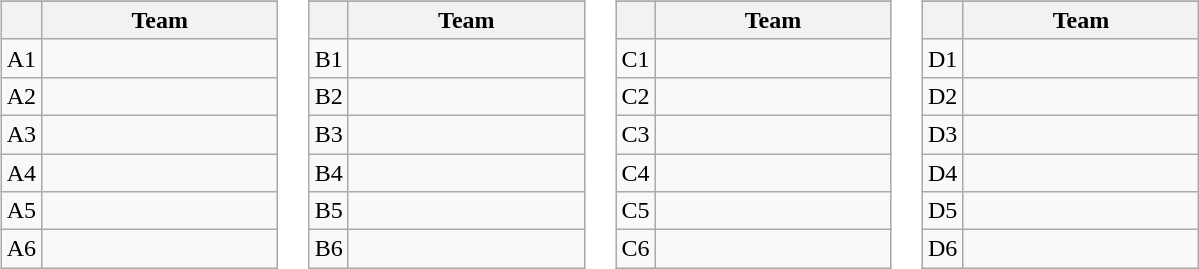<table>
<tr valign=top>
<td><br><table class="wikitable">
<tr>
</tr>
<tr>
<th></th>
<th width=150>Team</th>
</tr>
<tr>
<td align=center>A1</td>
<td></td>
</tr>
<tr>
<td align=center>A2</td>
<td></td>
</tr>
<tr>
<td align=center>A3</td>
<td></td>
</tr>
<tr>
<td align=center>A4</td>
<td></td>
</tr>
<tr>
<td align=center>A5</td>
<td></td>
</tr>
<tr>
<td align=center>A6</td>
<td></td>
</tr>
</table>
</td>
<td><br><table class="wikitable">
<tr>
</tr>
<tr>
<th></th>
<th width=150>Team</th>
</tr>
<tr>
<td align=center>B1</td>
<td></td>
</tr>
<tr>
<td align=center>B2</td>
<td></td>
</tr>
<tr>
<td align=center>B3</td>
<td></td>
</tr>
<tr>
<td align=center>B4</td>
<td></td>
</tr>
<tr>
<td align=center>B5</td>
<td></td>
</tr>
<tr>
<td align=center>B6</td>
<td></td>
</tr>
</table>
</td>
<td><br><table class="wikitable">
<tr>
</tr>
<tr>
<th></th>
<th width=150>Team</th>
</tr>
<tr>
<td align=center>C1</td>
<td></td>
</tr>
<tr>
<td align=center>C2</td>
<td></td>
</tr>
<tr>
<td align=center>C3</td>
<td></td>
</tr>
<tr>
<td align=center>C4</td>
<td></td>
</tr>
<tr>
<td align=center>C5</td>
<td></td>
</tr>
<tr>
<td align=center>C6</td>
<td></td>
</tr>
</table>
</td>
<td><br><table class="wikitable">
<tr>
</tr>
<tr>
<th></th>
<th width=150>Team</th>
</tr>
<tr>
<td align=center>D1</td>
<td></td>
</tr>
<tr>
<td align=center>D2</td>
<td></td>
</tr>
<tr>
<td align=center>D3</td>
<td></td>
</tr>
<tr>
<td align=center>D4</td>
<td></td>
</tr>
<tr>
<td align=center>D5</td>
<td></td>
</tr>
<tr>
<td align=center>D6</td>
<td></td>
</tr>
</table>
</td>
</tr>
</table>
